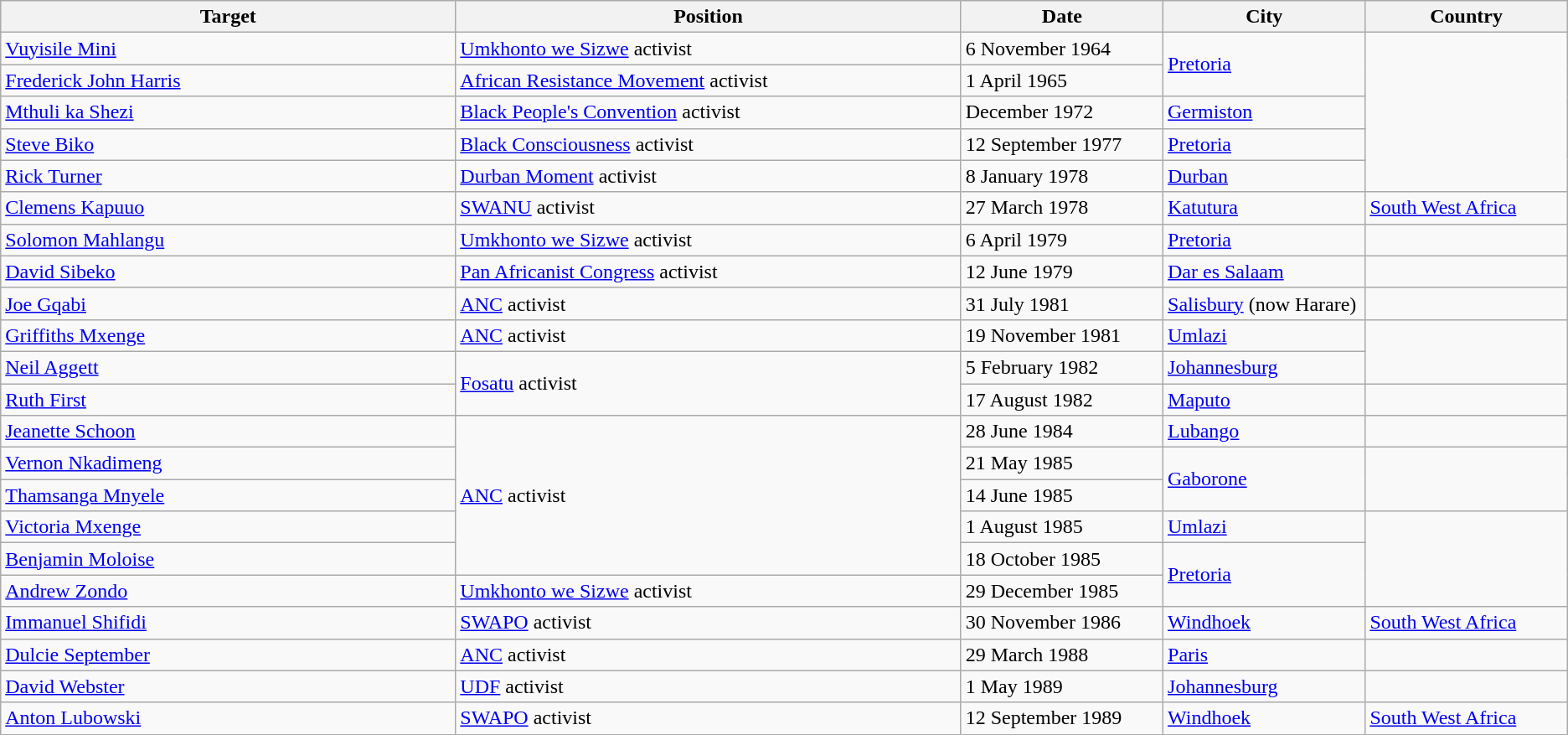<table class="wikitable sortable">
<tr>
<th style="width:18%;">Target</th>
<th style="width:20%;">Position</th>
<th style="width:8%;">Date</th>
<th style="width:8%;">City</th>
<th style="width:8%;">Country</th>
</tr>
<tr>
<td><a href='#'>Vuyisile Mini</a></td>
<td><a href='#'>Umkhonto we Sizwe</a> activist</td>
<td>6 November 1964</td>
<td rowspan=2><a href='#'>Pretoria</a></td>
<td rowspan=5></td>
</tr>
<tr>
<td><a href='#'>Frederick John Harris</a></td>
<td><a href='#'>African Resistance Movement</a> activist</td>
<td>1 April 1965</td>
</tr>
<tr>
<td><a href='#'>Mthuli ka Shezi</a></td>
<td><a href='#'>Black People's Convention</a> activist</td>
<td>December 1972</td>
<td><a href='#'>Germiston</a></td>
</tr>
<tr>
<td><a href='#'>Steve Biko</a></td>
<td><a href='#'>Black Consciousness</a> activist</td>
<td>12 September 1977</td>
<td><a href='#'>Pretoria</a></td>
</tr>
<tr>
<td><a href='#'>Rick Turner</a></td>
<td><a href='#'>Durban Moment</a> activist</td>
<td>8 January 1978</td>
<td><a href='#'>Durban</a></td>
</tr>
<tr>
<td><a href='#'>Clemens Kapuuo</a></td>
<td><a href='#'>SWANU</a> activist</td>
<td>27 March 1978</td>
<td><a href='#'>Katutura</a></td>
<td> <a href='#'>South West Africa</a></td>
</tr>
<tr>
<td><a href='#'>Solomon Mahlangu</a></td>
<td><a href='#'>Umkhonto we Sizwe</a> activist</td>
<td>6 April 1979</td>
<td><a href='#'>Pretoria</a></td>
<td></td>
</tr>
<tr>
<td><a href='#'>David Sibeko</a></td>
<td><a href='#'>Pan Africanist Congress</a> activist</td>
<td>12 June 1979</td>
<td><a href='#'>Dar es Salaam</a></td>
<td></td>
</tr>
<tr>
<td><a href='#'>Joe Gqabi</a></td>
<td><a href='#'>ANC</a> activist</td>
<td>31 July 1981</td>
<td><a href='#'>Salisbury</a> (now Harare)</td>
<td></td>
</tr>
<tr>
<td><a href='#'>Griffiths Mxenge</a></td>
<td><a href='#'>ANC</a> activist</td>
<td>19 November 1981</td>
<td><a href='#'>Umlazi</a></td>
<td rowspan=2></td>
</tr>
<tr>
<td><a href='#'>Neil Aggett</a></td>
<td rowspan="2"><a href='#'>Fosatu</a> activist</td>
<td>5 February 1982</td>
<td><a href='#'>Johannesburg</a></td>
</tr>
<tr>
<td><a href='#'>Ruth First</a></td>
<td>17 August 1982</td>
<td><a href='#'>Maputo</a></td>
<td></td>
</tr>
<tr>
<td><a href='#'>Jeanette Schoon</a></td>
<td rowspan="5"><a href='#'>ANC</a> activist</td>
<td>28 June 1984</td>
<td><a href='#'>Lubango</a></td>
<td></td>
</tr>
<tr>
<td><a href='#'>Vernon Nkadimeng</a></td>
<td>21 May 1985</td>
<td rowspan=2><a href='#'>Gaborone</a></td>
<td rowspan=2></td>
</tr>
<tr>
<td><a href='#'>Thamsanga Mnyele</a></td>
<td>14 June 1985</td>
</tr>
<tr>
<td><a href='#'>Victoria Mxenge</a></td>
<td>1 August 1985</td>
<td><a href='#'>Umlazi</a></td>
<td rowspan=3></td>
</tr>
<tr>
<td><a href='#'>Benjamin Moloise</a></td>
<td>18 October 1985</td>
<td rowspan=2><a href='#'>Pretoria</a></td>
</tr>
<tr>
<td><a href='#'>Andrew Zondo</a></td>
<td><a href='#'>Umkhonto we Sizwe</a> activist</td>
<td>29 December 1985</td>
</tr>
<tr>
<td><a href='#'>Immanuel Shifidi</a></td>
<td><a href='#'>SWAPO</a> activist</td>
<td>30 November 1986</td>
<td><a href='#'>Windhoek</a></td>
<td> <a href='#'>South West Africa</a></td>
</tr>
<tr>
<td><a href='#'>Dulcie September</a></td>
<td><a href='#'>ANC</a> activist</td>
<td>29 March 1988</td>
<td><a href='#'>Paris</a></td>
<td></td>
</tr>
<tr>
<td><a href='#'>David Webster</a></td>
<td><a href='#'>UDF</a> activist</td>
<td>1 May 1989</td>
<td><a href='#'>Johannesburg</a></td>
<td></td>
</tr>
<tr>
<td><a href='#'>Anton Lubowski</a></td>
<td><a href='#'>SWAPO</a> activist</td>
<td>12 September 1989</td>
<td><a href='#'>Windhoek</a></td>
<td> <a href='#'>South West Africa</a></td>
</tr>
</table>
